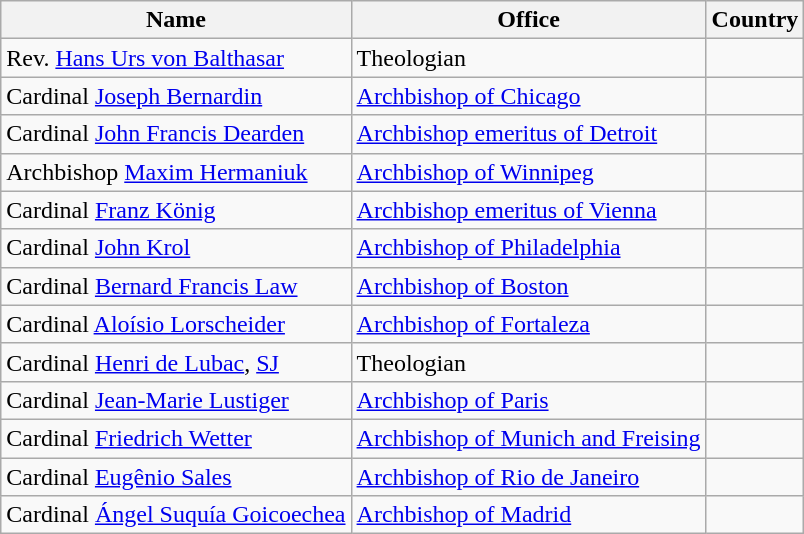<table class="wikitable">
<tr>
<th>Name</th>
<th>Office</th>
<th>Country</th>
</tr>
<tr>
<td>Rev. <a href='#'>Hans Urs von Balthasar</a></td>
<td>Theologian</td>
<td></td>
</tr>
<tr>
<td>Cardinal <a href='#'>Joseph Bernardin</a></td>
<td><a href='#'>Archbishop of Chicago</a></td>
<td></td>
</tr>
<tr>
<td>Cardinal <a href='#'>John Francis Dearden</a></td>
<td><a href='#'>Archbishop emeritus of Detroit</a></td>
<td></td>
</tr>
<tr>
<td>Archbishop <a href='#'>Maxim Hermaniuk</a></td>
<td><a href='#'>Archbishop of Winnipeg</a></td>
<td></td>
</tr>
<tr>
<td>Cardinal <a href='#'>Franz König</a></td>
<td><a href='#'>Archbishop emeritus of Vienna</a></td>
<td></td>
</tr>
<tr>
<td>Cardinal <a href='#'>John Krol</a></td>
<td><a href='#'>Archbishop of Philadelphia</a></td>
<td></td>
</tr>
<tr>
<td>Cardinal <a href='#'>Bernard Francis Law</a></td>
<td><a href='#'>Archbishop of Boston</a></td>
<td></td>
</tr>
<tr>
<td>Cardinal <a href='#'>Aloísio Lorscheider</a></td>
<td><a href='#'>Archbishop of Fortaleza</a></td>
<td></td>
</tr>
<tr>
<td>Cardinal <a href='#'>Henri de Lubac</a>, <a href='#'>SJ</a></td>
<td>Theologian</td>
<td></td>
</tr>
<tr>
<td>Cardinal <a href='#'>Jean-Marie Lustiger</a></td>
<td><a href='#'>Archbishop of Paris</a></td>
<td></td>
</tr>
<tr>
<td>Cardinal <a href='#'>Friedrich Wetter</a></td>
<td><a href='#'>Archbishop of Munich and Freising</a></td>
<td></td>
</tr>
<tr>
<td>Cardinal <a href='#'>Eugênio Sales</a></td>
<td><a href='#'>Archbishop of Rio de Janeiro</a></td>
<td></td>
</tr>
<tr>
<td>Cardinal <a href='#'>Ángel Suquía Goicoechea</a></td>
<td><a href='#'>Archbishop of Madrid</a></td>
<td></td>
</tr>
</table>
